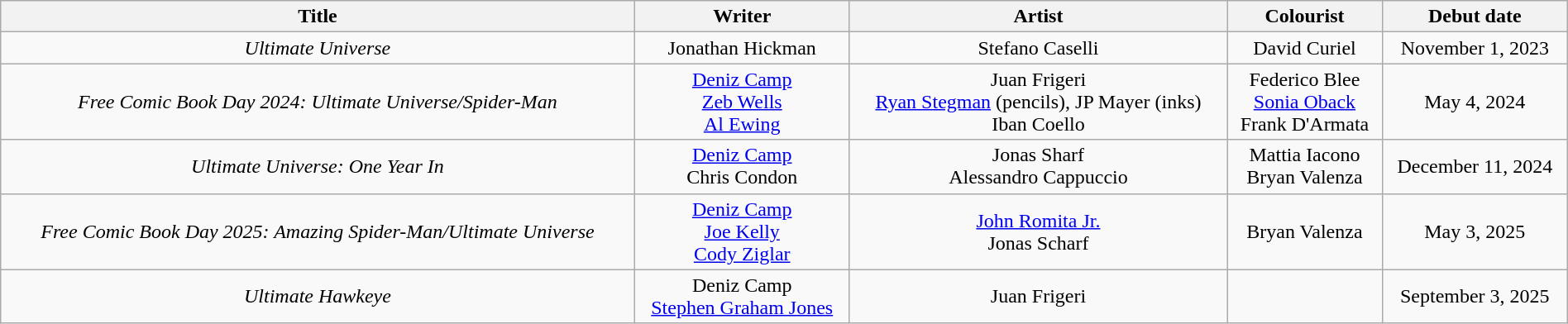<table class="wikitable" style="text-align:center; width:100%">
<tr>
<th scope="col">Title</th>
<th scope="col">Writer</th>
<th scope="col">Artist</th>
<th scope="col">Colourist</th>
<th scope="col">Debut date</th>
</tr>
<tr>
<td><em>Ultimate Universe</em></td>
<td>Jonathan Hickman</td>
<td>Stefano Caselli</td>
<td>David Curiel</td>
<td>November 1, 2023</td>
</tr>
<tr>
<td><em>Free Comic Book Day 2024: Ultimate Universe/Spider-Man</em></td>
<td><a href='#'>Deniz Camp</a><br><a href='#'>Zeb Wells</a><br><a href='#'>Al Ewing</a></td>
<td>Juan Frigeri<br><a href='#'>Ryan Stegman</a> (pencils), JP Mayer (inks)<br>Iban Coello</td>
<td>Federico Blee<br><a href='#'>Sonia Oback</a><br>Frank D'Armata</td>
<td>May 4, 2024</td>
</tr>
<tr>
<td><em>Ultimate Universe: One Year In</em></td>
<td><a href='#'>Deniz Camp</a><br>Chris Condon</td>
<td>Jonas Sharf<br>Alessandro Cappuccio</td>
<td>Mattia Iacono<br>Bryan Valenza</td>
<td>December 11, 2024</td>
</tr>
<tr>
<td><em>Free Comic Book Day 2025: Amazing Spider-Man/Ultimate Universe</em></td>
<td><a href='#'>Deniz Camp</a><br><a href='#'>Joe Kelly</a><br><a href='#'>Cody Ziglar</a></td>
<td><a href='#'>John Romita Jr.</a><br>Jonas Scharf</td>
<td>Bryan Valenza</td>
<td>May 3, 2025</td>
</tr>
<tr>
<td><em>Ultimate Hawkeye</em></td>
<td>Deniz Camp<br><a href='#'>Stephen Graham Jones</a></td>
<td>Juan Frigeri</td>
<td></td>
<td>September 3, 2025</td>
</tr>
</table>
